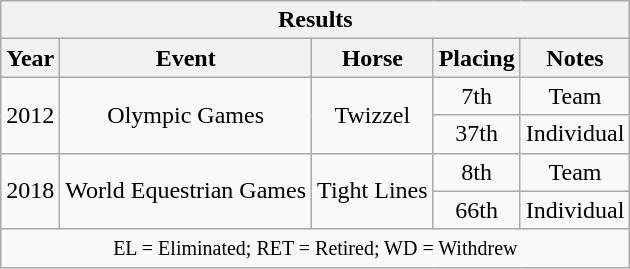<table class="wikitable" style="text-align:center">
<tr>
<th colspan="11" align="center"><strong>Results</strong></th>
</tr>
<tr>
<th>Year</th>
<th>Event</th>
<th>Horse</th>
<th>Placing</th>
<th>Notes</th>
</tr>
<tr>
<td rowspan="2">2012</td>
<td rowspan="2">Olympic Games</td>
<td rowspan="2">Twizzel</td>
<td>7th</td>
<td>Team</td>
</tr>
<tr>
<td>37th</td>
<td>Individual</td>
</tr>
<tr>
<td rowspan="2">2018</td>
<td rowspan="2">World Equestrian Games</td>
<td rowspan="2">Tight Lines</td>
<td>8th</td>
<td>Team</td>
</tr>
<tr>
<td>66th</td>
<td>Individual</td>
</tr>
<tr>
<td colspan="11" align="center"><small> EL = Eliminated; RET = Retired; WD = Withdrew </small></td>
</tr>
</table>
